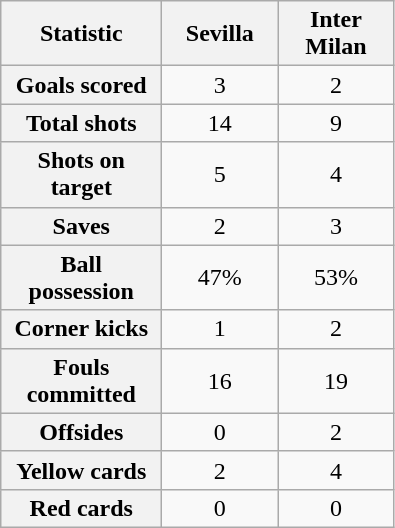<table class="wikitable plainrowheaders" style="text-align:center">
<tr>
<th scope="col" style="width:100px">Statistic</th>
<th scope="col" style="width:70px">Sevilla</th>
<th scope="col" style="width:70px">Inter Milan</th>
</tr>
<tr>
<th scope=row>Goals scored</th>
<td>3</td>
<td>2</td>
</tr>
<tr>
<th scope=row>Total shots</th>
<td>14</td>
<td>9</td>
</tr>
<tr>
<th scope=row>Shots on target</th>
<td>5</td>
<td>4</td>
</tr>
<tr>
<th scope=row>Saves</th>
<td>2</td>
<td>3</td>
</tr>
<tr>
<th scope=row>Ball possession</th>
<td>47%</td>
<td>53%</td>
</tr>
<tr>
<th scope=row>Corner kicks</th>
<td>1</td>
<td>2</td>
</tr>
<tr>
<th scope=row>Fouls committed</th>
<td>16</td>
<td>19</td>
</tr>
<tr>
<th scope=row>Offsides</th>
<td>0</td>
<td>2</td>
</tr>
<tr>
<th scope=row>Yellow cards</th>
<td>2</td>
<td>4</td>
</tr>
<tr>
<th scope=row>Red cards</th>
<td>0</td>
<td>0</td>
</tr>
</table>
